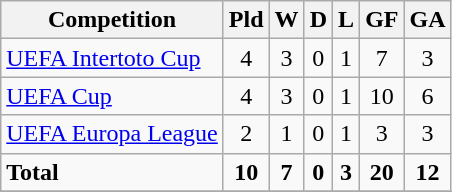<table class="wikitable">
<tr>
<th>Competition</th>
<th>Pld</th>
<th>W</th>
<th>D</th>
<th>L</th>
<th>GF</th>
<th>GA</th>
</tr>
<tr>
<td><a href='#'>UEFA Intertoto Cup</a></td>
<td style="text-align:center;">4</td>
<td style="text-align:center;">3</td>
<td style="text-align:center;">0</td>
<td style="text-align:center;">1</td>
<td style="text-align:center;">7</td>
<td style="text-align:center;">3</td>
</tr>
<tr>
<td><a href='#'>UEFA Cup</a></td>
<td style="text-align:center;">4</td>
<td style="text-align:center;">3</td>
<td style="text-align:center;">0</td>
<td style="text-align:center;">1</td>
<td style="text-align:center;">10</td>
<td style="text-align:center;">6</td>
</tr>
<tr>
<td><a href='#'>UEFA Europa League</a></td>
<td style="text-align:center;">2</td>
<td style="text-align:center;">1</td>
<td style="text-align:center;">0</td>
<td style="text-align:center;">1</td>
<td style="text-align:center;">3</td>
<td style="text-align:center;">3</td>
</tr>
<tr>
<td><strong>Total</strong></td>
<td style="text-align:center;"><strong>10</strong></td>
<td style="text-align:center;"><strong>7</strong></td>
<td style="text-align:center;"><strong>0</strong></td>
<td style="text-align:center;"><strong>3</strong></td>
<td style="text-align:center;"><strong>20</strong></td>
<td style="text-align:center;"><strong>12</strong></td>
</tr>
<tr>
</tr>
</table>
